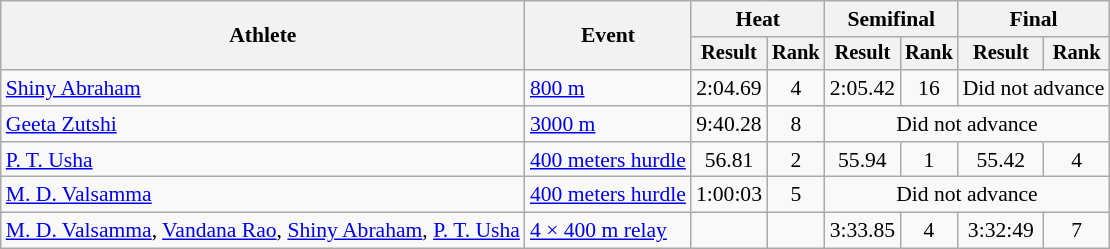<table class=wikitable style="font-size:90%">
<tr>
<th rowspan="2">Athlete</th>
<th rowspan="2">Event</th>
<th colspan="2">Heat</th>
<th colspan="2">Semifinal</th>
<th colspan="2">Final</th>
</tr>
<tr style="font-size:95%">
<th>Result</th>
<th>Rank</th>
<th>Result</th>
<th>Rank</th>
<th>Result</th>
<th>Rank</th>
</tr>
<tr align=center>
<td align=left><a href='#'>Shiny Abraham</a></td>
<td align=left><a href='#'>800 m</a></td>
<td>2:04.69</td>
<td>4</td>
<td>2:05.42</td>
<td>16</td>
<td colspan=2>Did not advance</td>
</tr>
<tr align=center>
<td align=left><a href='#'>Geeta Zutshi</a></td>
<td align=left><a href='#'>3000 m</a></td>
<td>9:40.28</td>
<td>8</td>
<td colspan=4>Did not advance</td>
</tr>
<tr align=center>
<td align=left><a href='#'>P. T. Usha</a></td>
<td align=left><a href='#'>400 meters hurdle</a></td>
<td>56.81</td>
<td>2</td>
<td>55.94</td>
<td>1</td>
<td>55.42</td>
<td>4</td>
</tr>
<tr align=center>
<td align=left><a href='#'>M. D. Valsamma</a></td>
<td align=left><a href='#'>400 meters hurdle</a></td>
<td>1:00:03</td>
<td>5</td>
<td colspan=4>Did not advance</td>
</tr>
<tr align=center>
<td align=left><a href='#'>M. D. Valsamma</a>, <a href='#'>Vandana Rao</a>, <a href='#'>Shiny Abraham</a>, <a href='#'>P. T. Usha</a></td>
<td align=left><a href='#'>4 × 400 m relay</a></td>
<td></td>
<td></td>
<td>3:33.85</td>
<td>4</td>
<td>3:32:49</td>
<td>7</td>
</tr>
</table>
